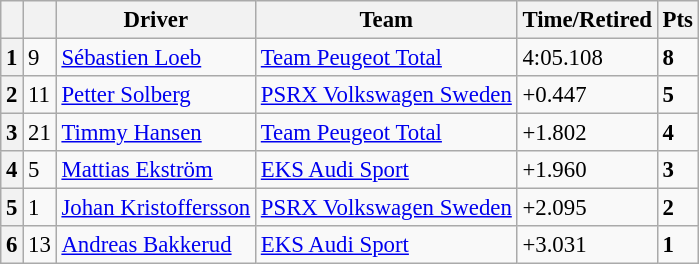<table class=wikitable style="font-size:95%">
<tr>
<th></th>
<th></th>
<th>Driver</th>
<th>Team</th>
<th>Time/Retired</th>
<th>Pts</th>
</tr>
<tr>
<th>1</th>
<td>9</td>
<td> <a href='#'>Sébastien Loeb</a></td>
<td><a href='#'>Team Peugeot Total</a></td>
<td>4:05.108</td>
<td><strong>8</strong></td>
</tr>
<tr>
<th>2</th>
<td>11</td>
<td> <a href='#'>Petter Solberg</a></td>
<td><a href='#'>PSRX Volkswagen Sweden</a></td>
<td>+0.447</td>
<td><strong>5</strong></td>
</tr>
<tr>
<th>3</th>
<td>21</td>
<td> <a href='#'>Timmy Hansen</a></td>
<td><a href='#'>Team Peugeot Total</a></td>
<td>+1.802</td>
<td><strong>4</strong></td>
</tr>
<tr>
<th>4</th>
<td>5</td>
<td> <a href='#'>Mattias Ekström</a></td>
<td><a href='#'>EKS Audi Sport</a></td>
<td>+1.960</td>
<td><strong>3</strong></td>
</tr>
<tr>
<th>5</th>
<td>1</td>
<td> <a href='#'>Johan Kristoffersson</a></td>
<td><a href='#'>PSRX Volkswagen Sweden</a></td>
<td>+2.095</td>
<td><strong>2</strong></td>
</tr>
<tr>
<th>6</th>
<td>13</td>
<td> <a href='#'>Andreas Bakkerud</a></td>
<td><a href='#'>EKS Audi Sport</a></td>
<td>+3.031</td>
<td><strong>1</strong></td>
</tr>
</table>
